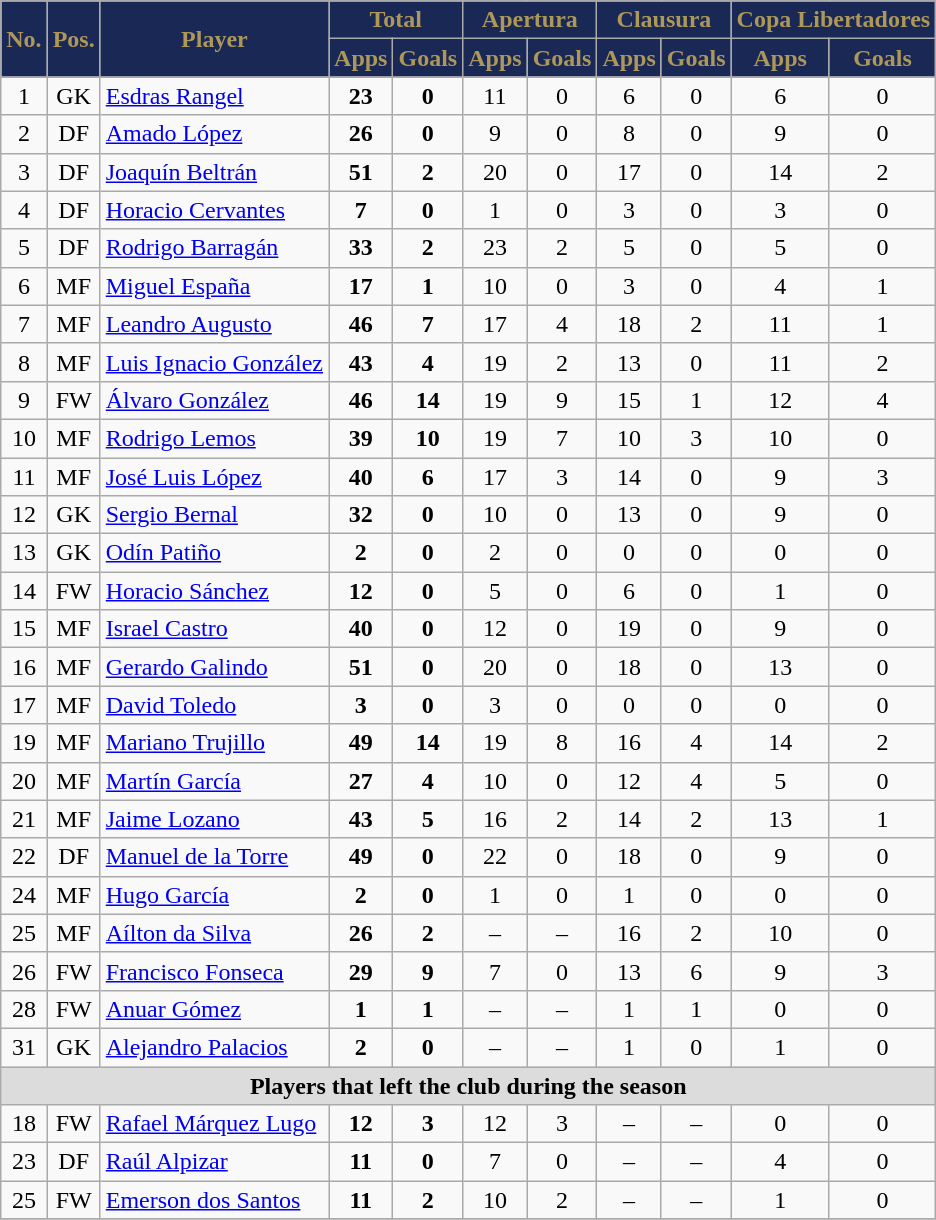<table class="wikitable sortable" style="text-align:center;">
<tr>
<th rowspan=2 style=background-color:#1A2855;color:#AD9759>No.</th>
<th rowspan=2 style=background-color:#1A2855;color:#AD9759>Pos.</th>
<th rowspan=2 style=background-color:#1A2855;color:#AD9759>Player</th>
<th colspan=2 style=background:#1A2855;color:#AD9759>Total</th>
<th colspan=2 style=background:#1A2855;color:#AD9759>Apertura</th>
<th colspan=2 style=background:#1A2855;color:#AD9759>Clausura</th>
<th colspan=2 style=background:#1A2855;color:#AD9759>Copa Libertadores</th>
</tr>
<tr>
<th style=background-color:#1A2855;color:#AD9759>Apps</th>
<th style=background-color:#1A2855;color:#AD9759>Goals</th>
<th style=background-color:#1A2855;color:#AD9759>Apps</th>
<th style=background-color:#1A2855;color:#AD9759>Goals</th>
<th style=background-color:#1A2855;color:#AD9759>Apps</th>
<th style=background-color:#1A2855;color:#AD9759>Goals</th>
<th style=background-color:#1A2855;color:#AD9759>Apps</th>
<th style=background-color:#1A2855;color:#AD9759>Goals</th>
</tr>
<tr>
<td>1</td>
<td>GK</td>
<td align=left> <a href='#'>Esdras Rangel</a></td>
<td><strong>23</strong></td>
<td><strong>0</strong></td>
<td>11</td>
<td>0</td>
<td>6</td>
<td>0</td>
<td>6</td>
<td>0</td>
</tr>
<tr>
<td>2</td>
<td>DF</td>
<td align=left> <a href='#'>Amado López</a></td>
<td><strong>26</strong></td>
<td><strong>0</strong></td>
<td>9</td>
<td>0</td>
<td>8</td>
<td>0</td>
<td>9</td>
<td>0</td>
</tr>
<tr>
<td>3</td>
<td>DF</td>
<td align=left> <a href='#'>Joaquín Beltrán</a></td>
<td><strong>51</strong></td>
<td><strong>2</strong></td>
<td>20</td>
<td>0</td>
<td>17</td>
<td>0</td>
<td>14</td>
<td>2</td>
</tr>
<tr>
<td>4</td>
<td>DF</td>
<td align=left> <a href='#'>Horacio Cervantes</a></td>
<td><strong>7</strong></td>
<td><strong>0</strong></td>
<td>1</td>
<td>0</td>
<td>3</td>
<td>0</td>
<td>3</td>
<td>0</td>
</tr>
<tr>
<td>5</td>
<td>DF</td>
<td align=left> <a href='#'>Rodrigo Barragán</a></td>
<td><strong>33</strong></td>
<td><strong>2</strong></td>
<td>23</td>
<td>2</td>
<td>5</td>
<td>0</td>
<td>5</td>
<td>0</td>
</tr>
<tr>
<td>6</td>
<td>MF</td>
<td align=left> <a href='#'>Miguel España</a></td>
<td><strong>17</strong></td>
<td><strong>1</strong></td>
<td>10</td>
<td>0</td>
<td>3</td>
<td>0</td>
<td>4</td>
<td>1</td>
</tr>
<tr>
<td>7</td>
<td>MF</td>
<td align=left> <a href='#'>Leandro Augusto</a></td>
<td><strong>46</strong></td>
<td><strong>7</strong></td>
<td>17</td>
<td>4</td>
<td>18</td>
<td>2</td>
<td>11</td>
<td>1</td>
</tr>
<tr>
<td>8</td>
<td>MF</td>
<td align=left> <a href='#'>Luis Ignacio González</a></td>
<td><strong>43</strong></td>
<td><strong>4</strong></td>
<td>19</td>
<td>2</td>
<td>13</td>
<td>0</td>
<td>11</td>
<td>2</td>
</tr>
<tr>
<td>9</td>
<td>FW</td>
<td align=left> <a href='#'>Álvaro González</a></td>
<td><strong>46</strong></td>
<td><strong>14</strong></td>
<td>19</td>
<td>9</td>
<td>15</td>
<td>1</td>
<td>12</td>
<td>4</td>
</tr>
<tr>
<td>10</td>
<td>MF</td>
<td align=left> <a href='#'>Rodrigo Lemos</a></td>
<td><strong>39</strong></td>
<td><strong>10</strong></td>
<td>19</td>
<td>7</td>
<td>10</td>
<td>3</td>
<td>10</td>
<td>0</td>
</tr>
<tr>
<td>11</td>
<td>MF</td>
<td align=left> <a href='#'>José Luis López</a></td>
<td><strong>40</strong></td>
<td><strong>6</strong></td>
<td>17</td>
<td>3</td>
<td>14</td>
<td>0</td>
<td>9</td>
<td>3</td>
</tr>
<tr>
<td>12</td>
<td>GK</td>
<td align=left> <a href='#'>Sergio Bernal</a></td>
<td><strong>32</strong></td>
<td><strong>0</strong></td>
<td>10</td>
<td>0</td>
<td>13</td>
<td>0</td>
<td>9</td>
<td>0</td>
</tr>
<tr>
<td>13</td>
<td>GK</td>
<td align=left> <a href='#'>Odín Patiño</a></td>
<td><strong>2</strong></td>
<td><strong>0</strong></td>
<td>2</td>
<td>0</td>
<td>0</td>
<td>0</td>
<td>0</td>
<td>0</td>
</tr>
<tr>
<td>14</td>
<td>FW</td>
<td align=left> <a href='#'>Horacio Sánchez</a></td>
<td><strong>12</strong></td>
<td><strong>0</strong></td>
<td>5</td>
<td>0</td>
<td>6</td>
<td>0</td>
<td>1</td>
<td>0</td>
</tr>
<tr>
<td>15</td>
<td>MF</td>
<td align=left> <a href='#'>Israel Castro</a></td>
<td><strong>40</strong></td>
<td><strong>0</strong></td>
<td>12</td>
<td>0</td>
<td>19</td>
<td>0</td>
<td>9</td>
<td>0</td>
</tr>
<tr>
<td>16</td>
<td>MF</td>
<td align=left> <a href='#'>Gerardo Galindo</a></td>
<td><strong>51</strong></td>
<td><strong>0</strong></td>
<td>20</td>
<td>0</td>
<td>18</td>
<td>0</td>
<td>13</td>
<td>0</td>
</tr>
<tr>
<td>17</td>
<td>MF</td>
<td align=left> <a href='#'>David Toledo</a></td>
<td><strong>3</strong></td>
<td><strong>0</strong></td>
<td>3</td>
<td>0</td>
<td>0</td>
<td>0</td>
<td>0</td>
<td>0</td>
</tr>
<tr>
<td>19</td>
<td>MF</td>
<td align=left> <a href='#'>Mariano Trujillo</a></td>
<td><strong>49</strong></td>
<td><strong>14</strong></td>
<td>19</td>
<td>8</td>
<td>16</td>
<td>4</td>
<td>14</td>
<td>2</td>
</tr>
<tr>
<td>20</td>
<td>MF</td>
<td align=left> <a href='#'>Martín García</a></td>
<td><strong>27</strong></td>
<td><strong>4</strong></td>
<td>10</td>
<td>0</td>
<td>12</td>
<td>4</td>
<td>5</td>
<td>0</td>
</tr>
<tr>
<td>21</td>
<td>MF</td>
<td align=left> <a href='#'>Jaime Lozano</a></td>
<td><strong>43</strong></td>
<td><strong>5</strong></td>
<td>16</td>
<td>2</td>
<td>14</td>
<td>2</td>
<td>13</td>
<td>1</td>
</tr>
<tr>
<td>22</td>
<td>DF</td>
<td align=left> <a href='#'>Manuel de la Torre</a></td>
<td><strong>49</strong></td>
<td><strong>0</strong></td>
<td>22</td>
<td>0</td>
<td>18</td>
<td>0</td>
<td>9</td>
<td>0</td>
</tr>
<tr>
<td>24</td>
<td>MF</td>
<td align=left> <a href='#'>Hugo García</a></td>
<td><strong>2</strong></td>
<td><strong>0</strong></td>
<td>1</td>
<td>0</td>
<td>1</td>
<td>0</td>
<td>0</td>
<td>0</td>
</tr>
<tr>
<td>25</td>
<td>MF</td>
<td align=left> <a href='#'>Aílton da Silva</a></td>
<td><strong>26</strong></td>
<td><strong>2</strong></td>
<td>–</td>
<td>–</td>
<td>16</td>
<td>2</td>
<td>10</td>
<td>0</td>
</tr>
<tr>
<td>26</td>
<td>FW</td>
<td align=left> <a href='#'>Francisco Fonseca</a></td>
<td><strong>29</strong></td>
<td><strong>9</strong></td>
<td>7</td>
<td>0</td>
<td>13</td>
<td>6</td>
<td>9</td>
<td>3</td>
</tr>
<tr>
<td>28</td>
<td>FW</td>
<td align=left> <a href='#'>Anuar Gómez</a></td>
<td><strong>1</strong></td>
<td><strong>1</strong></td>
<td>–</td>
<td>–</td>
<td>1</td>
<td>1</td>
<td>0</td>
<td>0</td>
</tr>
<tr>
<td>31</td>
<td>GK</td>
<td align=left> <a href='#'>Alejandro Palacios</a></td>
<td><strong>2</strong></td>
<td><strong>0</strong></td>
<td>–</td>
<td>–</td>
<td>1</td>
<td>0</td>
<td>1</td>
<td>0</td>
</tr>
<tr>
<th colspan=11 style=background:#dcdcdc>Players that left the club during the season</th>
</tr>
<tr>
<td>18</td>
<td>FW</td>
<td align=left> <a href='#'>Rafael Márquez Lugo</a></td>
<td><strong>12</strong></td>
<td><strong>3</strong></td>
<td>12</td>
<td>3</td>
<td>–</td>
<td>–</td>
<td>0</td>
<td>0</td>
</tr>
<tr>
<td>23</td>
<td>DF</td>
<td align=left> <a href='#'>Raúl Alpizar</a></td>
<td><strong>11</strong></td>
<td><strong>0</strong></td>
<td>7</td>
<td>0</td>
<td>–</td>
<td>–</td>
<td>4</td>
<td>0</td>
</tr>
<tr>
<td>25</td>
<td>FW</td>
<td align=left> <a href='#'>Emerson dos Santos</a></td>
<td><strong>11</strong></td>
<td><strong>2</strong></td>
<td>10</td>
<td>2</td>
<td>–</td>
<td>–</td>
<td>1</td>
<td>0</td>
</tr>
<tr>
</tr>
</table>
